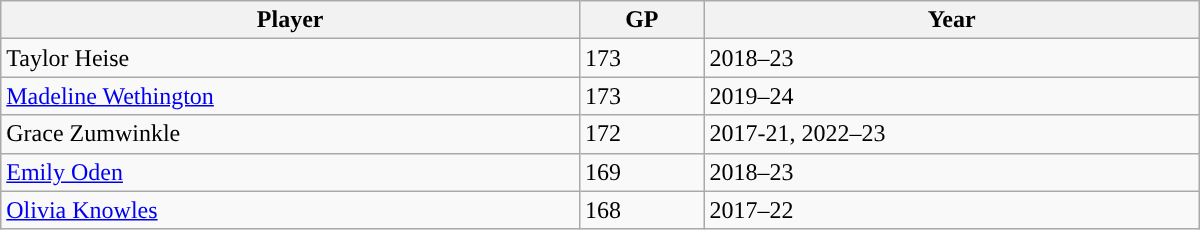<table class="wikitable" style="width: 50em">
<tr>
<th>Player</th>
<th>GP</th>
<th>Year</th>
</tr>
<tr>
<td>Taylor Heise</td>
<td>173</td>
<td>2018–23</td>
</tr>
<tr>
<td><a href='#'>Madeline Wethington</a></td>
<td>173</td>
<td>2019–24</td>
</tr>
<tr>
<td>Grace Zumwinkle</td>
<td>172</td>
<td>2017-21, 2022–23</td>
</tr>
<tr>
<td><a href='#'>Emily Oden</a></td>
<td>169</td>
<td>2018–23</td>
</tr>
<tr>
<td><a href='#'>Olivia Knowles</a></td>
<td>168</td>
<td>2017–22</td>
</tr>
</table>
